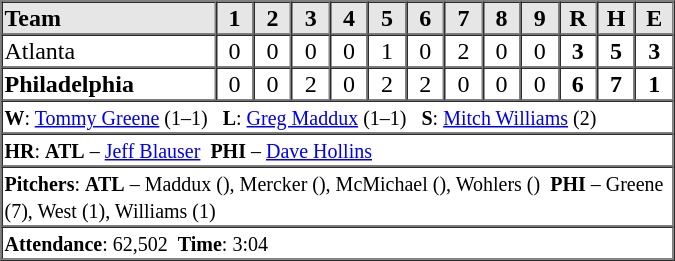<table border=1 cellspacing=0 width=450 style="margin-left:3em;">
<tr style="text-align:center; background-color:#e6e6e6;">
<th align=left width=28%>Team</th>
<th width=5%>1</th>
<th width=5%>2</th>
<th width=5%>3</th>
<th width=5%>4</th>
<th width=5%>5</th>
<th width=5%>6</th>
<th width=5%>7</th>
<th width=5%>8</th>
<th width=5%>9</th>
<th width=5%>R</th>
<th width=5%>H</th>
<th width=5%>E</th>
</tr>
<tr style="text-align:center;">
<td align=left>Atlanta</td>
<td>0</td>
<td>0</td>
<td>0</td>
<td>0</td>
<td>1</td>
<td>0</td>
<td>2</td>
<td>0</td>
<td>0</td>
<td><strong>3</strong></td>
<td><strong>5</strong></td>
<td><strong>3</strong></td>
</tr>
<tr style="text-align:center;">
<td align=left><strong>Philadelphia</strong></td>
<td>0</td>
<td>0</td>
<td>2</td>
<td>0</td>
<td>2</td>
<td>2</td>
<td>0</td>
<td>0</td>
<td>0</td>
<td><strong>6</strong></td>
<td><strong>7</strong></td>
<td><strong>1</strong></td>
</tr>
<tr style="text-align:left;">
<td colspan=13><small><strong>W</strong>: <a href='#'>Tommy Greene</a> (1–1)   <strong>L</strong>: <a href='#'>Greg Maddux</a> (1–1)   <strong>S</strong>: <a href='#'>Mitch Williams</a> (2)</small></td>
</tr>
<tr style="text-align:left;">
<td colspan=13><small><strong>HR</strong>: <strong>ATL</strong> – <a href='#'>Jeff Blauser</a>  <strong>PHI</strong> – <a href='#'>Dave Hollins</a></small></td>
</tr>
<tr style="text-align:left;">
<td colspan=13><small><strong>Pitchers</strong>: <strong>ATL</strong> – Maddux (), Mercker (), McMichael (), Wohlers ()  <strong>PHI</strong> – Greene (7), West (1), Williams (1)</small></td>
</tr>
<tr style="text-align:left;">
<td colspan=13><small><strong>Attendance</strong>: 62,502  <strong>Time</strong>: 3:04</small></td>
</tr>
</table>
